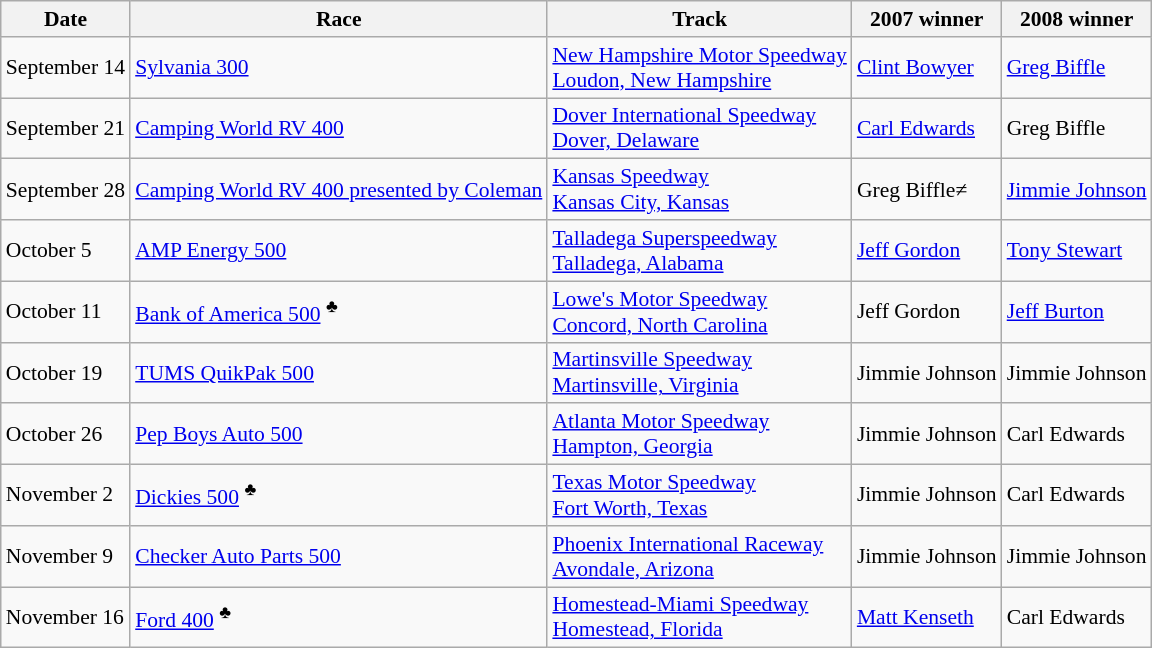<table class="wikitable" style="font-size:90%;">
<tr>
<th>Date</th>
<th>Race</th>
<th>Track</th>
<th>2007 winner</th>
<th>2008 winner</th>
</tr>
<tr>
<td>September 14</td>
<td><a href='#'>Sylvania 300</a></td>
<td><a href='#'>New Hampshire Motor Speedway</a><br><a href='#'>Loudon, New Hampshire</a></td>
<td><a href='#'>Clint Bowyer</a></td>
<td><a href='#'>Greg Biffle</a></td>
</tr>
<tr>
<td>September 21</td>
<td><a href='#'>Camping World RV 400</a></td>
<td><a href='#'>Dover International Speedway</a><br><a href='#'>Dover, Delaware</a></td>
<td><a href='#'>Carl Edwards</a></td>
<td>Greg Biffle</td>
</tr>
<tr>
<td>September 28</td>
<td><a href='#'>Camping World RV 400 presented by Coleman</a></td>
<td><a href='#'>Kansas Speedway</a><br><a href='#'>Kansas City, Kansas</a></td>
<td>Greg Biffle≠</td>
<td><a href='#'>Jimmie Johnson</a></td>
</tr>
<tr>
<td>October 5</td>
<td><a href='#'>AMP Energy 500</a></td>
<td><a href='#'>Talladega Superspeedway</a><br><a href='#'>Talladega, Alabama</a></td>
<td><a href='#'>Jeff Gordon</a></td>
<td><a href='#'>Tony Stewart</a></td>
</tr>
<tr>
<td>October 11</td>
<td><a href='#'>Bank of America 500</a> <sup>♣</sup></td>
<td><a href='#'>Lowe's Motor Speedway</a><br><a href='#'>Concord, North Carolina</a></td>
<td>Jeff Gordon</td>
<td><a href='#'>Jeff Burton</a></td>
</tr>
<tr>
<td>October 19</td>
<td><a href='#'>TUMS QuikPak 500</a></td>
<td><a href='#'>Martinsville Speedway</a><br><a href='#'>Martinsville, Virginia</a></td>
<td>Jimmie Johnson</td>
<td>Jimmie Johnson</td>
</tr>
<tr>
<td>October 26</td>
<td><a href='#'>Pep Boys Auto 500</a></td>
<td><a href='#'>Atlanta Motor Speedway</a><br><a href='#'>Hampton, Georgia</a></td>
<td>Jimmie Johnson</td>
<td>Carl Edwards</td>
</tr>
<tr>
<td>November 2</td>
<td><a href='#'>Dickies 500</a> <sup>♣</sup></td>
<td><a href='#'>Texas Motor Speedway</a><br><a href='#'>Fort Worth, Texas</a></td>
<td>Jimmie Johnson</td>
<td>Carl Edwards</td>
</tr>
<tr>
<td>November 9</td>
<td><a href='#'>Checker Auto Parts 500</a></td>
<td><a href='#'>Phoenix International Raceway</a><br><a href='#'>Avondale, Arizona</a></td>
<td>Jimmie Johnson</td>
<td>Jimmie Johnson</td>
</tr>
<tr>
<td>November 16</td>
<td><a href='#'>Ford 400</a> <sup>♣</sup></td>
<td><a href='#'>Homestead-Miami Speedway</a><br><a href='#'>Homestead, Florida</a></td>
<td><a href='#'>Matt Kenseth</a></td>
<td>Carl Edwards</td>
</tr>
</table>
